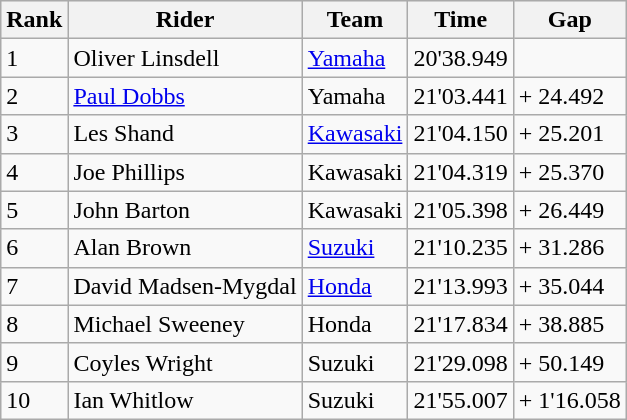<table class="wikitable">
<tr style="background:#efefef;">
<th>Rank</th>
<th>Rider</th>
<th>Team</th>
<th>Time</th>
<th>Gap</th>
</tr>
<tr>
<td>1</td>
<td> Oliver Linsdell</td>
<td><a href='#'>Yamaha</a></td>
<td>20'38.949</td>
<td></td>
</tr>
<tr>
<td>2</td>
<td> <a href='#'>Paul Dobbs</a></td>
<td>Yamaha</td>
<td>21'03.441</td>
<td>+ 24.492</td>
</tr>
<tr>
<td>3</td>
<td> Les Shand</td>
<td><a href='#'>Kawasaki</a></td>
<td>21'04.150</td>
<td>+ 25.201</td>
</tr>
<tr>
<td>4</td>
<td> Joe Phillips</td>
<td>Kawasaki</td>
<td>21'04.319</td>
<td>+ 25.370</td>
</tr>
<tr>
<td>5</td>
<td> John Barton</td>
<td>Kawasaki</td>
<td>21'05.398</td>
<td>+ 26.449</td>
</tr>
<tr>
<td>6</td>
<td> Alan Brown</td>
<td><a href='#'>Suzuki</a></td>
<td>21'10.235</td>
<td>+ 31.286</td>
</tr>
<tr>
<td>7</td>
<td> David Madsen-Mygdal</td>
<td><a href='#'>Honda</a></td>
<td>21'13.993</td>
<td>+ 35.044</td>
</tr>
<tr>
<td>8</td>
<td> Michael Sweeney</td>
<td>Honda</td>
<td>21'17.834</td>
<td>+ 38.885</td>
</tr>
<tr>
<td>9</td>
<td> Coyles Wright</td>
<td>Suzuki</td>
<td>21'29.098</td>
<td>+ 50.149</td>
</tr>
<tr>
<td>10</td>
<td> Ian Whitlow</td>
<td>Suzuki</td>
<td>21'55.007</td>
<td>+ 1'16.058</td>
</tr>
</table>
